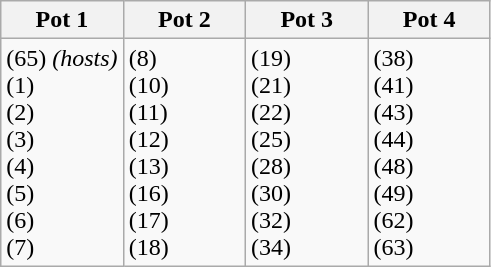<table class="wikitable">
<tr>
<th width=25%>Pot 1</th>
<th width=25%>Pot 2</th>
<th width=25%>Pot 3</th>
<th width=25%>Pot 4</th>
</tr>
<tr>
<td> (65) <em>(hosts)</em><br> (1)<br> (2)<br> (3)<br> (4)<br> (5)<br> (6)<br> (7)</td>
<td> (8)<br> (10)<br> (11)<br> (12)<br> (13)<br> (16)<br> (17)<br> (18)</td>
<td> (19)<br> (21)<br> (22)<br> (25)<br> (28)<br> (30)<br> (32)<br> (34)</td>
<td> (38)<br> (41)<br> (43)<br> (44)<br> (48)<br> (49)<br> (62)<br> (63)</td>
</tr>
</table>
